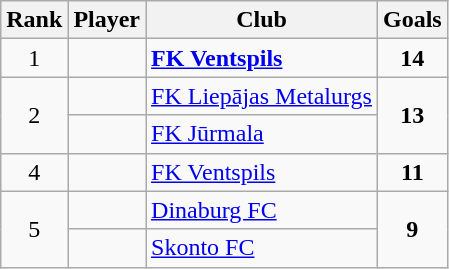<table class="wikitable" style="text-align:center">
<tr>
<th>Rank</th>
<th>Player</th>
<th>Club</th>
<th>Goals</th>
</tr>
<tr>
<td>1</td>
<td align="left"><strong></strong></td>
<td align="left"><strong><a href='#'>FK Ventspils</a></strong></td>
<td><strong>14</strong></td>
</tr>
<tr>
<td rowspan=2>2</td>
<td align="left"></td>
<td align="left"><a href='#'>FK Liepājas Metalurgs</a></td>
<td rowspan=2><strong>13</strong></td>
</tr>
<tr>
<td align="left"></td>
<td align="left"><a href='#'>FK Jūrmala</a></td>
</tr>
<tr>
<td>4</td>
<td align="left"></td>
<td align="left"><a href='#'>FK Ventspils</a></td>
<td><strong>11</strong></td>
</tr>
<tr>
<td rowspan=2>5</td>
<td align="left"></td>
<td align="left"><a href='#'>Dinaburg FC</a></td>
<td rowspan=2><strong>9</strong></td>
</tr>
<tr>
<td align="left"></td>
<td align="left"><a href='#'>Skonto FC</a></td>
</tr>
</table>
